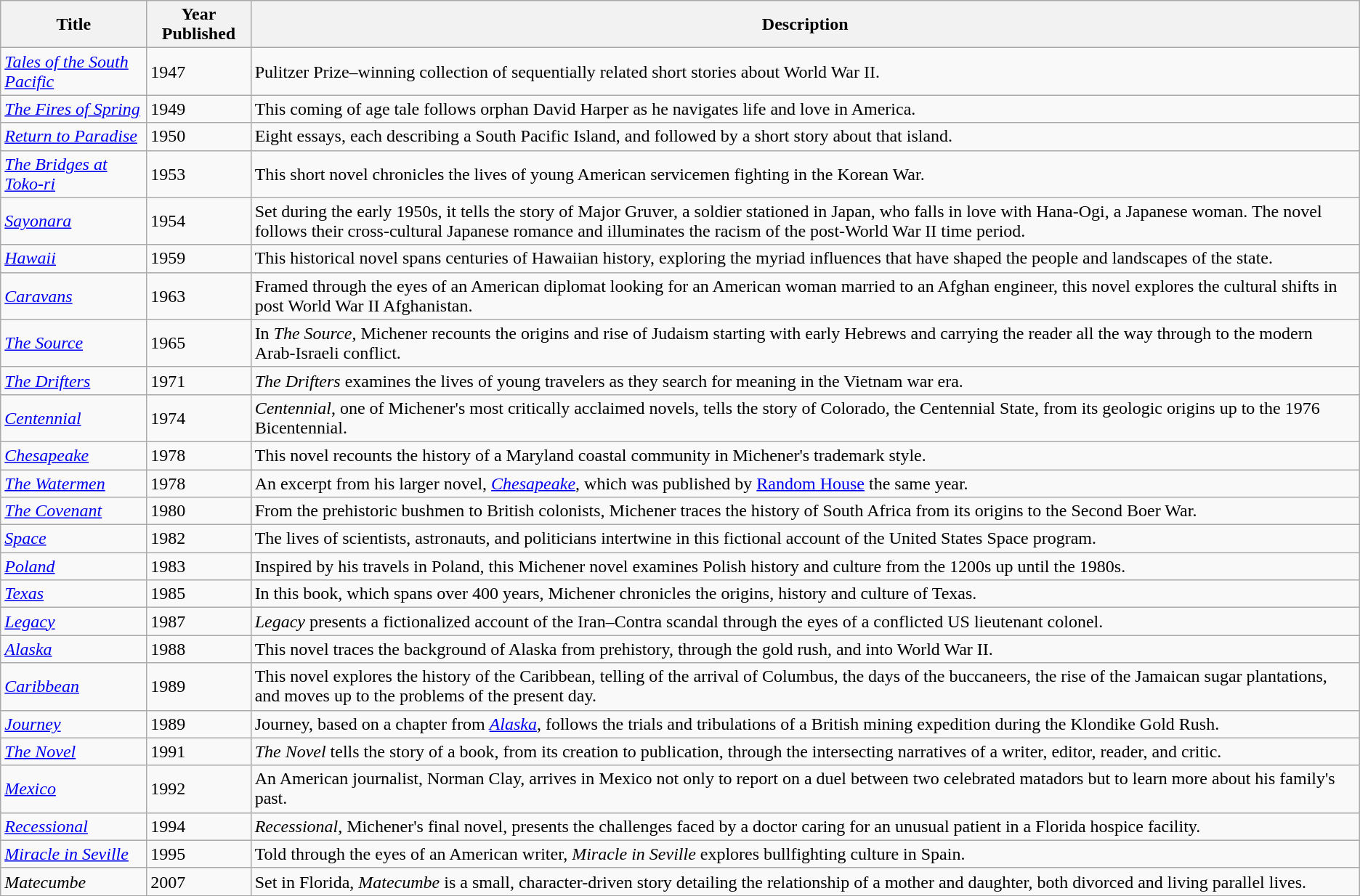<table class="wikitable sortable">
<tr>
<th>Title</th>
<th>Year Published</th>
<th>Description</th>
</tr>
<tr>
<td><em><a href='#'>Tales of the South Pacific</a></em></td>
<td>1947</td>
<td>Pulitzer Prize–winning collection of sequentially related short stories about World War II.</td>
</tr>
<tr>
<td><em><a href='#'>The Fires of Spring</a></em></td>
<td>1949</td>
<td>This coming of age tale follows orphan David Harper as he navigates life and love in America.</td>
</tr>
<tr>
<td><em><a href='#'>Return to Paradise</a></em></td>
<td>1950</td>
<td>Eight essays, each describing a South Pacific Island, and followed by a short story about that island.</td>
</tr>
<tr>
<td><em><a href='#'>The Bridges at Toko-ri</a></em></td>
<td>1953</td>
<td>This short novel chronicles the lives of young American servicemen fighting in the Korean War.</td>
</tr>
<tr>
<td><em><a href='#'>Sayonara</a></em></td>
<td>1954</td>
<td>Set during the early 1950s, it tells the story of Major Gruver, a soldier stationed in Japan, who falls in love with Hana-Ogi, a Japanese woman. The novel follows their cross-cultural Japanese romance and illuminates the racism of the post-World War II time period.</td>
</tr>
<tr>
<td><em><a href='#'>Hawaii</a></em></td>
<td>1959</td>
<td>This historical novel spans centuries of Hawaiian history, exploring the myriad influences that have shaped the people and landscapes of the state.</td>
</tr>
<tr>
<td><em><a href='#'>Caravans</a></em></td>
<td>1963</td>
<td>Framed through the eyes of an American diplomat looking for an American woman married to an Afghan engineer, this novel explores the cultural shifts in post World War II Afghanistan.</td>
</tr>
<tr>
<td><em><a href='#'>The Source</a></em></td>
<td>1965</td>
<td>In <em>The Source</em>, Michener recounts the origins and rise of Judaism starting with early Hebrews and carrying the reader all the way through to the modern Arab-Israeli conflict.</td>
</tr>
<tr>
<td><em><a href='#'>The Drifters</a></em></td>
<td>1971</td>
<td><em>The Drifters</em> examines the lives of young travelers as they search for meaning in the Vietnam war era.</td>
</tr>
<tr>
<td><em><a href='#'>Centennial</a></em></td>
<td>1974</td>
<td><em>Centennial</em>, one of Michener's most critically acclaimed novels, tells the story of Colorado, the Centennial State, from its geologic origins up to the 1976 Bicentennial.</td>
</tr>
<tr>
<td><em><a href='#'>Chesapeake</a></em></td>
<td>1978</td>
<td>This novel recounts the history of a Maryland coastal community in Michener's trademark style.</td>
</tr>
<tr>
<td><em><a href='#'>The Watermen</a></em></td>
<td>1978</td>
<td>An excerpt from his larger novel, <em><a href='#'>Chesapeake</a></em>, which was published by <a href='#'>Random House</a> the same year.</td>
</tr>
<tr>
<td><em><a href='#'>The Covenant</a></em></td>
<td>1980</td>
<td>From the prehistoric bushmen to British colonists, Michener traces the history of South Africa from its origins to the Second Boer War.</td>
</tr>
<tr>
<td><em><a href='#'>Space</a></em></td>
<td>1982</td>
<td>The lives of scientists, astronauts, and politicians intertwine in this fictional account of the United States Space program.</td>
</tr>
<tr>
<td><em><a href='#'>Poland</a></em></td>
<td>1983</td>
<td>Inspired by his travels in Poland, this Michener novel examines Polish history and culture from the 1200s up until the 1980s.</td>
</tr>
<tr>
<td><em><a href='#'>Texas</a></em></td>
<td>1985</td>
<td>In this book, which spans over 400 years, Michener chronicles the origins, history and culture of Texas.</td>
</tr>
<tr>
<td><em><a href='#'>Legacy</a></em></td>
<td>1987</td>
<td><em>Legacy</em> presents a fictionalized account of the Iran–Contra scandal through the eyes of a conflicted US lieutenant colonel.</td>
</tr>
<tr>
<td><em><a href='#'>Alaska</a></em></td>
<td>1988</td>
<td>This novel traces the background of Alaska from prehistory, through the gold rush, and into World War II.</td>
</tr>
<tr>
<td><em><a href='#'>Caribbean</a></em></td>
<td>1989</td>
<td>This novel explores the history of the Caribbean, telling of the arrival of Columbus, the days of the buccaneers, the rise of the Jamaican sugar plantations, and moves up to the problems of the present day.</td>
</tr>
<tr>
<td><em><a href='#'>Journey</a></em></td>
<td>1989</td>
<td>Journey, based on a chapter from <em><a href='#'>Alaska</a></em>, follows the trials and tribulations of a British mining expedition during the Klondike Gold Rush.</td>
</tr>
<tr>
<td><em><a href='#'>The Novel</a></em></td>
<td>1991</td>
<td><em>The Novel</em> tells the story of a book, from its creation to publication, through the intersecting narratives of a writer, editor, reader, and critic.</td>
</tr>
<tr>
<td><em><a href='#'>Mexico</a></em></td>
<td>1992</td>
<td>An American journalist, Norman Clay, arrives in Mexico not only to report on a duel between two celebrated matadors but to learn more about his family's past.</td>
</tr>
<tr>
<td><em><a href='#'>Recessional</a></em></td>
<td>1994</td>
<td><em>Recessional</em>, Michener's final novel, presents the challenges faced by a doctor caring for an unusual patient in a Florida hospice facility.</td>
</tr>
<tr>
<td><em><a href='#'>Miracle in Seville</a></em></td>
<td>1995</td>
<td>Told through the eyes of an American writer, <em>Miracle in Seville</em> explores bullfighting culture in Spain.</td>
</tr>
<tr>
<td><em>Matecumbe</em></td>
<td>2007</td>
<td>Set in Florida, <em>Matecumbe</em> is a small, character-driven story detailing the relationship of a mother and daughter, both divorced and living parallel lives.</td>
</tr>
</table>
